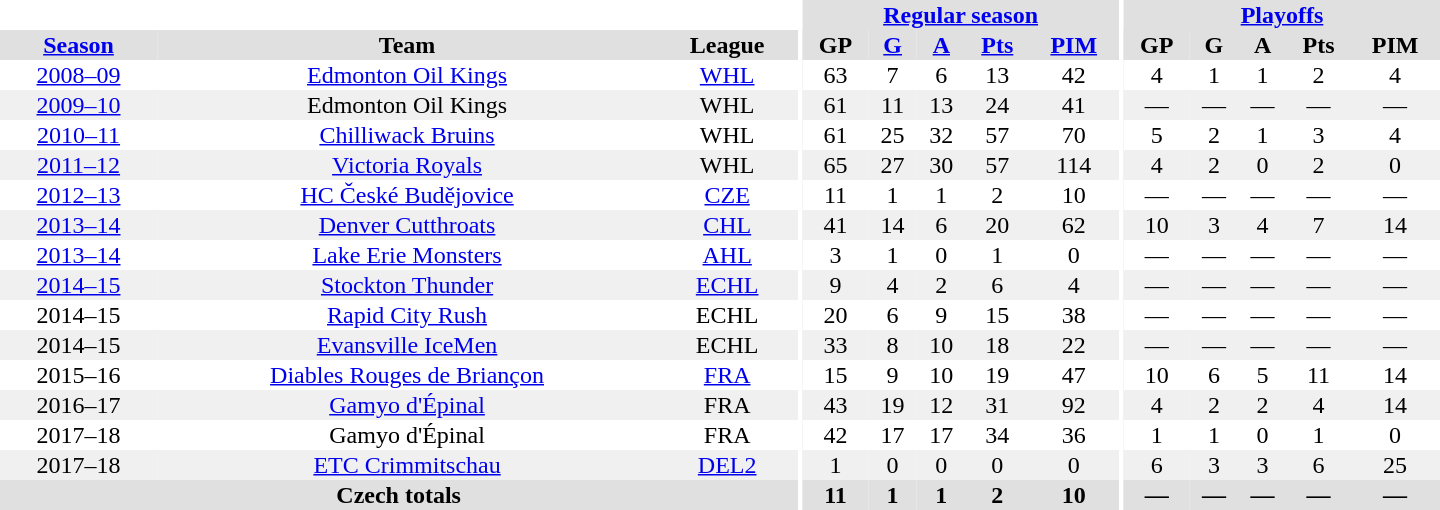<table border="0" cellpadding="1" cellspacing="0" style="text-align:center; width:60em">
<tr bgcolor="#e0e0e0">
<th colspan="3" bgcolor="#ffffff"></th>
<th rowspan="99" bgcolor="#ffffff"></th>
<th colspan="5"><a href='#'>Regular season</a></th>
<th rowspan="99" bgcolor="#ffffff"></th>
<th colspan="5"><a href='#'>Playoffs</a></th>
</tr>
<tr bgcolor="#e0e0e0">
<th><a href='#'>Season</a></th>
<th>Team</th>
<th>League</th>
<th>GP</th>
<th><a href='#'>G</a></th>
<th><a href='#'>A</a></th>
<th><a href='#'>Pts</a></th>
<th><a href='#'>PIM</a></th>
<th>GP</th>
<th>G</th>
<th>A</th>
<th>Pts</th>
<th>PIM</th>
</tr>
<tr>
<td><a href='#'>2008–09</a></td>
<td><a href='#'>Edmonton Oil Kings</a></td>
<td><a href='#'>WHL</a></td>
<td>63</td>
<td>7</td>
<td>6</td>
<td>13</td>
<td>42</td>
<td>4</td>
<td>1</td>
<td>1</td>
<td>2</td>
<td>4</td>
</tr>
<tr bgcolor="#f0f0f0">
<td><a href='#'>2009–10</a></td>
<td>Edmonton Oil Kings</td>
<td>WHL</td>
<td>61</td>
<td>11</td>
<td>13</td>
<td>24</td>
<td>41</td>
<td>—</td>
<td>—</td>
<td>—</td>
<td>—</td>
<td>—</td>
</tr>
<tr>
<td><a href='#'>2010–11</a></td>
<td><a href='#'>Chilliwack Bruins</a></td>
<td>WHL</td>
<td>61</td>
<td>25</td>
<td>32</td>
<td>57</td>
<td>70</td>
<td>5</td>
<td>2</td>
<td>1</td>
<td>3</td>
<td>4</td>
</tr>
<tr bgcolor="#f0f0f0">
<td><a href='#'>2011–12</a></td>
<td><a href='#'>Victoria Royals</a></td>
<td>WHL</td>
<td>65</td>
<td>27</td>
<td>30</td>
<td>57</td>
<td>114</td>
<td>4</td>
<td>2</td>
<td>0</td>
<td>2</td>
<td>0</td>
</tr>
<tr>
<td><a href='#'>2012–13</a></td>
<td><a href='#'>HC České Budějovice</a></td>
<td><a href='#'>CZE</a></td>
<td>11</td>
<td>1</td>
<td>1</td>
<td>2</td>
<td>10</td>
<td>—</td>
<td>—</td>
<td>—</td>
<td>—</td>
<td>—</td>
</tr>
<tr bgcolor="#f0f0f0">
<td><a href='#'>2013–14</a></td>
<td><a href='#'>Denver Cutthroats</a></td>
<td><a href='#'>CHL</a></td>
<td>41</td>
<td>14</td>
<td>6</td>
<td>20</td>
<td>62</td>
<td>10</td>
<td>3</td>
<td>4</td>
<td>7</td>
<td>14</td>
</tr>
<tr>
<td><a href='#'>2013–14</a></td>
<td><a href='#'>Lake Erie Monsters</a></td>
<td><a href='#'>AHL</a></td>
<td>3</td>
<td>1</td>
<td>0</td>
<td>1</td>
<td>0</td>
<td>—</td>
<td>—</td>
<td>—</td>
<td>—</td>
<td>—</td>
</tr>
<tr bgcolor="#f0f0f0">
<td><a href='#'>2014–15</a></td>
<td><a href='#'>Stockton Thunder</a></td>
<td><a href='#'>ECHL</a></td>
<td>9</td>
<td>4</td>
<td>2</td>
<td>6</td>
<td>4</td>
<td>—</td>
<td>—</td>
<td>—</td>
<td>—</td>
<td>—</td>
</tr>
<tr>
<td>2014–15</td>
<td><a href='#'>Rapid City Rush</a></td>
<td>ECHL</td>
<td>20</td>
<td>6</td>
<td>9</td>
<td>15</td>
<td>38</td>
<td>—</td>
<td>—</td>
<td>—</td>
<td>—</td>
<td>—</td>
</tr>
<tr bgcolor="#f0f0f0">
<td>2014–15</td>
<td><a href='#'>Evansville IceMen</a></td>
<td>ECHL</td>
<td>33</td>
<td>8</td>
<td>10</td>
<td>18</td>
<td>22</td>
<td>—</td>
<td>—</td>
<td>—</td>
<td>—</td>
<td>—</td>
</tr>
<tr>
<td>2015–16</td>
<td><a href='#'>Diables Rouges de Briançon</a></td>
<td><a href='#'>FRA</a></td>
<td>15</td>
<td>9</td>
<td>10</td>
<td>19</td>
<td>47</td>
<td>10</td>
<td>6</td>
<td>5</td>
<td>11</td>
<td>14</td>
</tr>
<tr bgcolor="#f0f0f0">
<td>2016–17</td>
<td><a href='#'>Gamyo d'Épinal</a></td>
<td>FRA</td>
<td>43</td>
<td>19</td>
<td>12</td>
<td>31</td>
<td>92</td>
<td>4</td>
<td>2</td>
<td>2</td>
<td>4</td>
<td>14</td>
</tr>
<tr>
<td>2017–18</td>
<td>Gamyo d'Épinal</td>
<td>FRA</td>
<td>42</td>
<td>17</td>
<td>17</td>
<td>34</td>
<td>36</td>
<td>1</td>
<td>1</td>
<td>0</td>
<td>1</td>
<td>0</td>
</tr>
<tr bgcolor="#f0f0f0">
<td>2017–18</td>
<td><a href='#'>ETC Crimmitschau</a></td>
<td><a href='#'>DEL2</a></td>
<td>1</td>
<td>0</td>
<td>0</td>
<td>0</td>
<td>0</td>
<td>6</td>
<td>3</td>
<td>3</td>
<td>6</td>
<td>25</td>
</tr>
<tr bgcolor="#e0e0e0">
<th colspan="3">Czech totals</th>
<th>11</th>
<th>1</th>
<th>1</th>
<th>2</th>
<th>10</th>
<th>—</th>
<th>—</th>
<th>—</th>
<th>—</th>
<th>—</th>
</tr>
</table>
